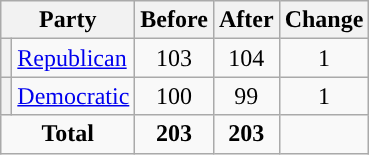<table class="wikitable" style="text-align:center;">
<tr>
<th colspan="2">Party</th>
<th>Before</th>
<th>After</th>
<th>Change</th>
</tr>
<tr>
<th style="background-color:"></th>
<td style="text-align:left;"><a href='#'>Republican</a></td>
<td>103</td>
<td>104</td>
<td> 1</td>
</tr>
<tr>
<th style="background-color:"></th>
<td style="text-align:left;"><a href='#'>Democratic</a></td>
<td>100</td>
<td>99</td>
<td> 1</td>
</tr>
<tr>
<td colspan="2"><strong>Total</strong></td>
<td><strong>203</strong></td>
<td><strong>203</strong></td>
<td></td>
</tr>
</table>
